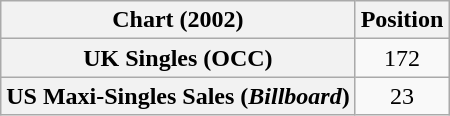<table class="wikitable plainrowheaders" style="text-align:center">
<tr>
<th scope="col">Chart (2002)</th>
<th scope="col">Position</th>
</tr>
<tr>
<th scope="row">UK Singles (OCC)</th>
<td>172</td>
</tr>
<tr>
<th scope="row">US Maxi-Singles Sales (<em>Billboard</em>)</th>
<td>23</td>
</tr>
</table>
